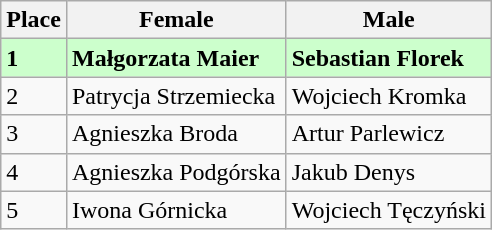<table class="wikitable">
<tr>
<th>Place</th>
<th>Female</th>
<th>Male</th>
</tr>
<tr style="background:#cfc;">
<td><strong>1</strong></td>
<td><strong>Małgorzata Maier</strong></td>
<td><strong>Sebastian Florek</strong></td>
</tr>
<tr>
<td>2</td>
<td>Patrycja Strzemiecka</td>
<td>Wojciech Kromka</td>
</tr>
<tr>
<td>3</td>
<td>Agnieszka Broda</td>
<td>Artur Parlewicz</td>
</tr>
<tr>
<td>4</td>
<td>Agnieszka Podgórska</td>
<td>Jakub Denys</td>
</tr>
<tr>
<td>5</td>
<td>Iwona Górnicka</td>
<td>Wojciech Tęczyński</td>
</tr>
</table>
